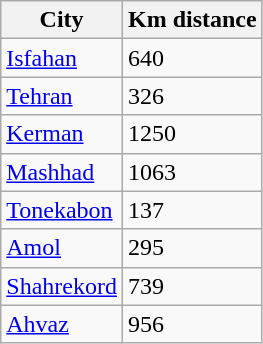<table class="wikitable sortable">
<tr>
<th>City</th>
<th>Km distance</th>
</tr>
<tr>
<td><a href='#'>Isfahan</a></td>
<td>640</td>
</tr>
<tr>
<td><a href='#'>Tehran</a></td>
<td>326</td>
</tr>
<tr>
<td><a href='#'>Kerman</a></td>
<td>1250</td>
</tr>
<tr>
<td><a href='#'>Mashhad</a></td>
<td>1063</td>
</tr>
<tr>
<td><a href='#'>Tonekabon</a></td>
<td>137</td>
</tr>
<tr>
<td><a href='#'>Amol</a></td>
<td>295</td>
</tr>
<tr>
<td><a href='#'>Shahrekord</a></td>
<td>739</td>
</tr>
<tr>
<td><a href='#'>Ahvaz</a></td>
<td>956</td>
</tr>
</table>
